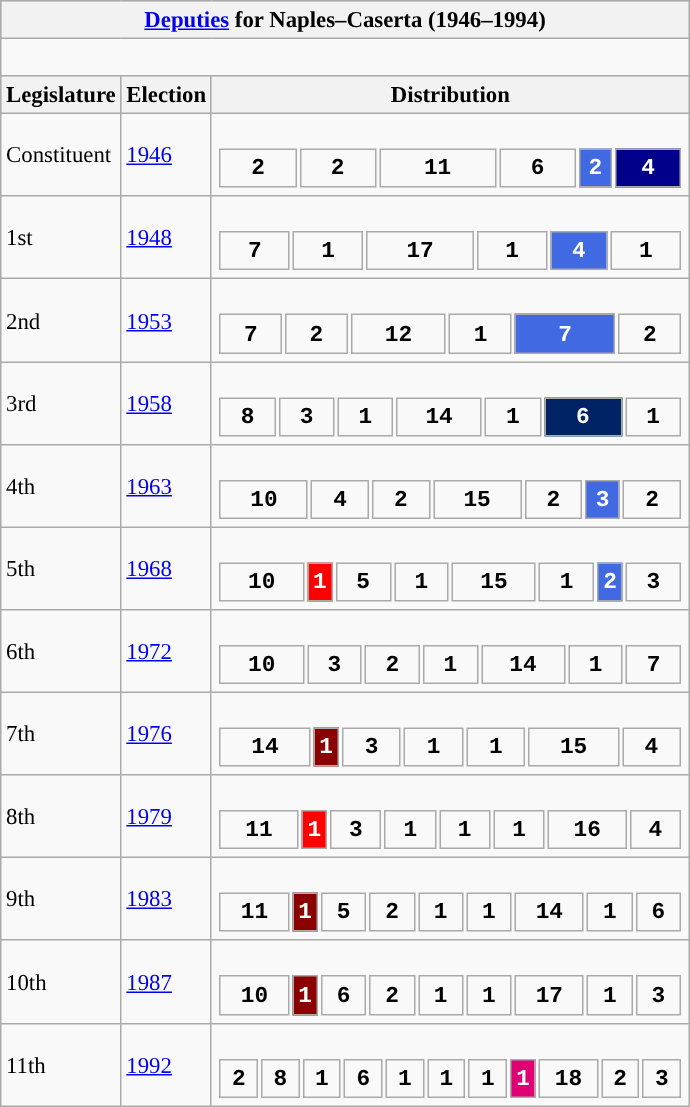<table class="wikitable" style="font-size:95%;">
<tr bgcolor="#CCCCCC">
<th colspan="3"><a href='#'>Deputies</a> for Naples–Caserta (1946–1994)</th>
</tr>
<tr>
<td colspan="3"><br>




















</td>
</tr>
<tr bgcolor="#CCCCCC">
<th>Legislature</th>
<th>Election</th>
<th>Distribution</th>
</tr>
<tr>
<td>Constituent</td>
<td><a href='#'>1946</a></td>
<td><br><table style="width:20.5em; font-size:100%; text-align:center; font-family:Courier New;">
<tr style="font-weight:bold">
<td style="background:">2</td>
<td style="background:">2</td>
<td style="background:">11</td>
<td style="background:">6</td>
<td style="background:royalblue; width:7.41%; color:white;">2</td>
<td style="background:#00008B; width:14.81%; color:white;">4</td>
</tr>
</table>
</td>
</tr>
<tr>
<td>1st</td>
<td><a href='#'>1948</a></td>
<td><br><table style="width:20.5em; font-size:100%; text-align:center; font-family:Courier New;">
<tr style="font-weight:bold">
<td style="background:">7</td>
<td style="background:">1</td>
<td style="background:">17</td>
<td style="background:">1</td>
<td style="background:royalblue; width:12.90%; color:white;">4</td>
<td style="background:">1</td>
</tr>
</table>
</td>
</tr>
<tr>
<td>2nd</td>
<td><a href='#'>1953</a></td>
<td><br><table style="width:20.5em; font-size:100%; text-align:center; font-family:Courier New;">
<tr style="font-weight:bold">
<td style="background:">7</td>
<td style="background:">2</td>
<td style="background:">12</td>
<td style="background:">1</td>
<td style="background:royalblue; width:22.58%; color:white;">7</td>
<td style="background:">2</td>
</tr>
</table>
</td>
</tr>
<tr>
<td>3rd</td>
<td><a href='#'>1958</a></td>
<td><br><table style="width:20.5em; font-size:100%; text-align:center; font-family:Courier New;">
<tr style="font-weight:bold">
<td style="background:">8</td>
<td style="background:">3</td>
<td style="background:">1</td>
<td style="background:">14</td>
<td style="background:">1</td>
<td style="background:#002366; width:17.65%; color:white;">6</td>
<td style="background:">1</td>
</tr>
</table>
</td>
</tr>
<tr>
<td>4th</td>
<td><a href='#'>1963</a></td>
<td><br><table style="width:20.5em; font-size:100%; text-align:center; font-family:Courier New;">
<tr style="font-weight:bold">
<td style="background:">10</td>
<td style="background:">4</td>
<td style="background:">2</td>
<td style="background:">15</td>
<td style="background:">2</td>
<td style="background:royalblue; width:7.89%; color:white;">3</td>
<td style="background:">2</td>
</tr>
</table>
</td>
</tr>
<tr>
<td>5th</td>
<td><a href='#'>1968</a></td>
<td><br><table style="width:20.5em; font-size:100%; text-align:center; font-family:Courier New;">
<tr style="font-weight:bold">
<td style="background:">10</td>
<td style="background:red; width:2.63%; color:white;">1</td>
<td style="background:">5</td>
<td style="background:">1</td>
<td style="background:">15</td>
<td style="background:">1</td>
<td style="background:royalblue; width:5.26%; color:white;">2</td>
<td style="background:">3</td>
</tr>
</table>
</td>
</tr>
<tr>
<td>6th</td>
<td><a href='#'>1972</a></td>
<td><br><table style="width:20.5em; font-size:100%; text-align:center; font-family:Courier New;">
<tr style="font-weight:bold">
<td style="background:">10</td>
<td style="background:">3</td>
<td style="background:">2</td>
<td style="background:">1</td>
<td style="background:">14</td>
<td style="background:">1</td>
<td style="background:">7</td>
</tr>
</table>
</td>
</tr>
<tr>
<td>7th</td>
<td><a href='#'>1976</a></td>
<td><br><table style="width:20.5em; font-size:100%; text-align:center; font-family:Courier New;">
<tr style="font-weight:bold">
<td style="background:">14</td>
<td style="background:darkred; width:2.56%; color:white;">1</td>
<td style="background:">3</td>
<td style="background:">1</td>
<td style="background:">1</td>
<td style="background:">15</td>
<td style="background:">4</td>
</tr>
</table>
</td>
</tr>
<tr>
<td>8th</td>
<td><a href='#'>1979</a></td>
<td><br><table style="width:20.5em; font-size:100%; text-align:center; font-family:Courier New;">
<tr style="font-weight:bold">
<td style="background:">11</td>
<td style="background:red; width:2.63%; color:white;">1</td>
<td style="background:">3</td>
<td style="background:">1</td>
<td style="background:">1</td>
<td style="background:">1</td>
<td style="background:">16</td>
<td style="background:">4</td>
</tr>
</table>
</td>
</tr>
<tr>
<td>9th</td>
<td><a href='#'>1983</a></td>
<td><br><table style="width:20.5em; font-size:100%; text-align:center; font-family:Courier New;">
<tr style="font-weight:bold">
<td style="background:">11</td>
<td style="background:darkred; width:2.38%; color:white;">1</td>
<td style="background:">5</td>
<td style="background:">2</td>
<td style="background:">1</td>
<td style="background:">1</td>
<td style="background:">14</td>
<td style="background:">1</td>
<td style="background:">6</td>
</tr>
</table>
</td>
</tr>
<tr>
<td>10th</td>
<td><a href='#'>1987</a></td>
<td><br><table style="width:20.5em; font-size:100%; text-align:center; font-family:Courier New;">
<tr style="font-weight:bold">
<td style="background:">10</td>
<td style="background:darkred; width:2.38%; color:white;">1</td>
<td style="background:">6</td>
<td style="background:">2</td>
<td style="background:">1</td>
<td style="background:">1</td>
<td style="background:">17</td>
<td style="background:">1</td>
<td style="background:">3</td>
</tr>
</table>
</td>
</tr>
<tr>
<td>11th</td>
<td><a href='#'>1992</a></td>
<td><br><table style="width:20.5em; font-size:100%; text-align:center; font-family:Courier New;">
<tr style="font-weight:bold">
<td style="background:">2</td>
<td style="background:">8</td>
<td style="background:">1</td>
<td style="background:">6</td>
<td style="background:">1</td>
<td style="background:">1</td>
<td style="background:">1</td>
<td style="background:#DF0174; width:2.27%; color:white;">1</td>
<td style="background:">18</td>
<td style="background:">2</td>
<td style="background:">3</td>
</tr>
</table>
</td>
</tr>
</table>
